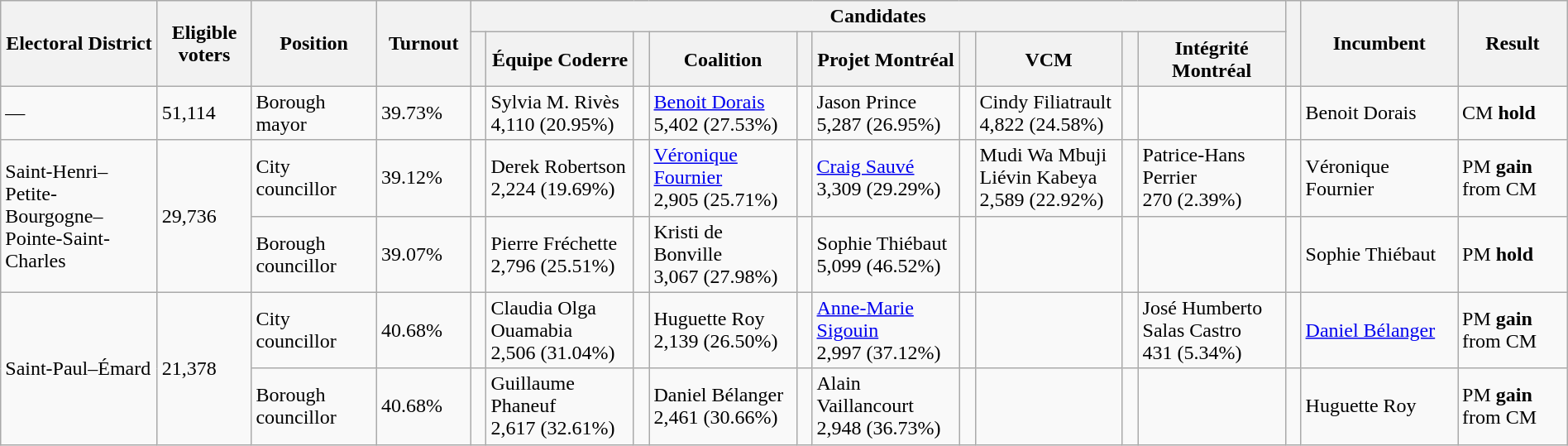<table class="wikitable" width="100%">
<tr>
<th width=10% rowspan=2>Electoral District</th>
<th width=6% rowspan=2>Eligible voters</th>
<th width=8% rowspan=2>Position</th>
<th width=6% rowspan=2>Turnout</th>
<th colspan=10>Candidates</th>
<th width=1% rowspan=2> </th>
<th width=10% rowspan=2>Incumbent</th>
<th width=9% rowspan=2>Result</th>
</tr>
<tr>
<th width=1% > </th>
<th width=9.4% >Équipe Coderre</th>
<th width=1% > </th>
<th width=9.4% >Coalition</th>
<th width=1% > </th>
<th width=9.4% ><span>Projet Montréal</span></th>
<th width=1% > </th>
<th width=9.4% >VCM</th>
<th width=1% > </th>
<th width=9.4% >Intégrité Montréal</th>
</tr>
<tr>
<td>—</td>
<td>51,114</td>
<td>Borough mayor</td>
<td>39.73%</td>
<td></td>
<td>Sylvia M. Rivès<br>4,110 (20.95%)</td>
<td></td>
<td><a href='#'>Benoit Dorais</a><br>5,402 (27.53%)</td>
<td></td>
<td>Jason Prince<br>5,287 (26.95%)</td>
<td></td>
<td>Cindy Filiatrault<br>4,822 (24.58%)</td>
<td></td>
<td></td>
<td> </td>
<td>Benoit Dorais</td>
<td>CM <strong>hold</strong></td>
</tr>
<tr>
<td rowspan=2>Saint-Henri–Petite-Bourgogne–Pointe-Saint-Charles</td>
<td rowspan=2>29,736</td>
<td>City councillor</td>
<td>39.12%</td>
<td></td>
<td>Derek Robertson<br>2,224 (19.69%)</td>
<td></td>
<td><a href='#'>Véronique Fournier</a><br>2,905 (25.71%)</td>
<td></td>
<td><a href='#'>Craig Sauvé</a><br>3,309 (29.29%)</td>
<td></td>
<td>Mudi Wa Mbuji Liévin Kabeya<br>2,589 (22.92%)</td>
<td></td>
<td>Patrice-Hans Perrier<br>270 (2.39%)</td>
<td> </td>
<td>Véronique Fournier</td>
<td>PM <strong>gain</strong> from CM</td>
</tr>
<tr>
<td>Borough councillor</td>
<td>39.07%</td>
<td></td>
<td>Pierre Fréchette<br>2,796 (25.51%)</td>
<td></td>
<td>Kristi de Bonville<br>3,067 (27.98%)</td>
<td></td>
<td>Sophie Thiébaut<br>5,099 (46.52%)</td>
<td></td>
<td></td>
<td></td>
<td></td>
<td> </td>
<td>Sophie Thiébaut</td>
<td>PM <strong>hold</strong></td>
</tr>
<tr>
<td rowspan=2>Saint-Paul–Émard</td>
<td rowspan=2>21,378</td>
<td>City councillor</td>
<td>40.68%</td>
<td></td>
<td>Claudia Olga Ouamabia<br>2,506 (31.04%)</td>
<td></td>
<td>Huguette Roy<br>2,139 (26.50%)</td>
<td></td>
<td><a href='#'>Anne-Marie Sigouin</a><br>2,997 (37.12%)</td>
<td></td>
<td></td>
<td></td>
<td>José Humberto Salas Castro<br>431 (5.34%)</td>
<td> </td>
<td><a href='#'>Daniel Bélanger</a></td>
<td>PM <strong>gain</strong> from CM</td>
</tr>
<tr>
<td>Borough councillor</td>
<td>40.68%</td>
<td></td>
<td>Guillaume Phaneuf<br>2,617 (32.61%)</td>
<td></td>
<td>Daniel Bélanger<br>2,461 (30.66%)</td>
<td></td>
<td>Alain Vaillancourt<br>2,948 (36.73%)</td>
<td></td>
<td></td>
<td></td>
<td></td>
<td> </td>
<td>Huguette Roy</td>
<td>PM <strong>gain</strong> from CM</td>
</tr>
</table>
